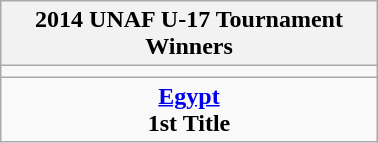<table class="wikitable" style="text-align: center; margin: 0 auto; width: 20%">
<tr>
<th>2014 UNAF U-17 Tournament Winners</th>
</tr>
<tr>
<td></td>
</tr>
<tr>
<td><strong><a href='#'>Egypt</a></strong><br><strong>1st Title</strong></td>
</tr>
</table>
